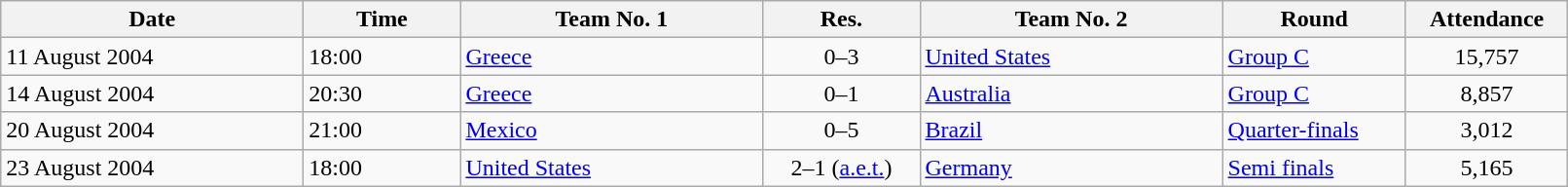<table class="wikitable" style="text-align:left; width:85%;">
<tr>
<th>Date</th>
<th>Time</th>
<th>Team No. 1</th>
<th>Res.</th>
<th>Team No. 2</th>
<th>Round</th>
<th>Attendance</th>
</tr>
<tr>
<td style="width:200px;">11 August 2004</td>
<td style="width:100px;">18:00</td>
<td style="width:200px;"> <a href='#'>Greece</a></td>
<td style="text-align:center; width: 100px;">0–3</td>
<td style="width:200px;"> <a href='#'>United States</a></td>
<td><a href='#'>Group C</a></td>
<td style="text-align:center;">15,757</td>
</tr>
<tr>
<td>14 August 2004</td>
<td>20:30</td>
<td> <a href='#'>Greece</a></td>
<td style="text-align:center;">0–1</td>
<td> <a href='#'>Australia</a></td>
<td><a href='#'>Group C</a></td>
<td style="text-align:center;">8,857</td>
</tr>
<tr>
<td>20 August 2004</td>
<td>21:00</td>
<td> <a href='#'>Mexico</a></td>
<td style="text-align:center;">0–5</td>
<td> <a href='#'>Brazil</a></td>
<td><a href='#'>Quarter-finals</a></td>
<td style="text-align:center;">3,012</td>
</tr>
<tr>
<td>23 August 2004</td>
<td>18:00</td>
<td> <a href='#'>United States</a></td>
<td style="text-align:center;">2–1 (<a href='#'>a.e.t.</a>)</td>
<td> <a href='#'>Germany</a></td>
<td><a href='#'>Semi finals</a></td>
<td style="text-align:center;">5,165</td>
</tr>
</table>
